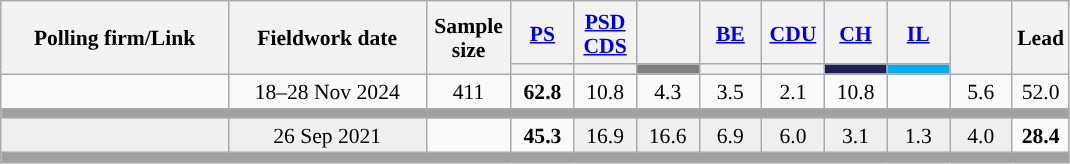<table class="wikitable sortable mw-datatable" style="text-align:center;font-size:90%;line-height:16px;">
<tr style="height:42px;">
<th style="width:145px;" rowspan="2">Polling firm/Link</th>
<th style="width:125px;" rowspan="2">Fieldwork date</th>
<th class="unsortable" style="width:50px;" rowspan="2">Sample size</th>
<th class="unsortable" style="width:35px;"><a href='#'>PS</a></th>
<th class="unsortable" style="width:35px;"><a href='#'>PSD</a><br><a href='#'>CDS</a></th>
<th class="unsortable" style="width:35px;"></th>
<th class="unsortable" style="width:35px;"><a href='#'>BE</a></th>
<th class="unsortable" style="width:35px;"><a href='#'>CDU</a></th>
<th class="unsortable" style="width:35px;"><a href='#'>CH</a></th>
<th class="unsortable" style="width:35px;"><a href='#'>IL</a></th>
<th class="unsortable" style="width:35px;" rowspan="2"></th>
<th class="unsortable" style="width:30px;" rowspan="2">Lead</th>
</tr>
<tr>
<th class="unsortable" style="color:inherit;background:"></th>
<th class="unsortable" style="color:inherit;background:"></th>
<th class="unsortable" style="color:inherit;background:gray;"></th>
<th class="unsortable" style="color:inherit;background:"></th>
<th class="unsortable" style="color:inherit;background:"></th>
<th class="unsortable" style="color:inherit;background:#202056;"></th>
<th class="unsortable" style="color:inherit;background:#00ADEF;"></th>
</tr>
<tr>
<td align="center"></td>
<td align="center">18–28 Nov 2024</td>
<td>411</td>
<td><strong>62.8</strong></td>
<td align="center">10.8</td>
<td align="center">4.3</td>
<td align="center">3.5</td>
<td align="center">2.1</td>
<td align="center">10.8</td>
<td></td>
<td align="center">5.6</td>
<td style="background:">52.0</td>
</tr>
<tr>
<td colspan="16" style="background:#A0A0A0"></td>
</tr>
<tr>
<td style="background:#EFEFEF;"><strong></strong></td>
<td style="background:#EFEFEF;" data-sort-value="2019-10-06">26 Sep 2021</td>
<td></td>
<td><strong>45.3</strong><br></td>
<td style="background:#EFEFEF;">16.9<br></td>
<td style="background:#EFEFEF;">16.6<br></td>
<td style="background:#EFEFEF;">6.9<br></td>
<td style="background:#EFEFEF;">6.0<br></td>
<td style="background:#EFEFEF;">3.1<br></td>
<td style="background:#EFEFEF;">1.3<br></td>
<td style="background:#EFEFEF;">4.0</td>
<td style="background:"><strong>28.4</strong></td>
</tr>
<tr>
<td colspan="16" style="background:#A0A0A0"></td>
</tr>
</table>
